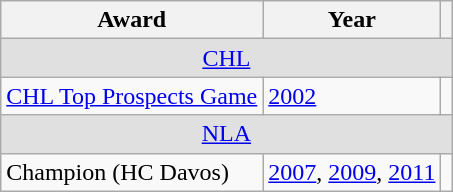<table class="wikitable">
<tr>
<th>Award</th>
<th>Year</th>
<th></th>
</tr>
<tr ALIGN="center" bgcolor="#e0e0e0">
<td colspan="3"><a href='#'>CHL</a></td>
</tr>
<tr>
<td><a href='#'>CHL Top Prospects Game</a></td>
<td><a href='#'>2002</a></td>
<td></td>
</tr>
<tr ALIGN="center" bgcolor="#e0e0e0">
<td colspan="3"><a href='#'>NLA</a></td>
</tr>
<tr>
<td>Champion (HC Davos)</td>
<td><a href='#'>2007</a>, <a href='#'>2009</a>, <a href='#'>2011</a></td>
<td></td>
</tr>
</table>
